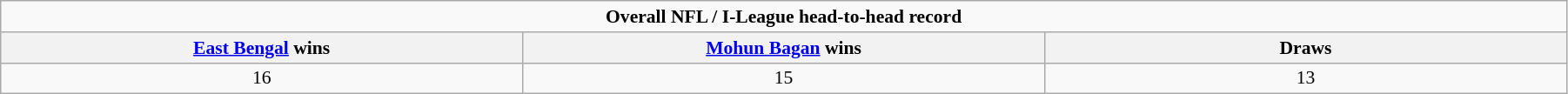<table class="wikitable" style="font-size:90%; width:95%; text-align:center">
<tr>
<td Colspan="3"><strong>Overall NFL / I-League head-to-head record</strong></td>
</tr>
<tr>
<th width="33%"><a href='#'>East Bengal</a>  wins</th>
<th width="33%"><a href='#'>Mohun Bagan</a> wins</th>
<th width="33%">Draws</th>
</tr>
<tr>
<td>16</td>
<td>15</td>
<td>13</td>
</tr>
</table>
